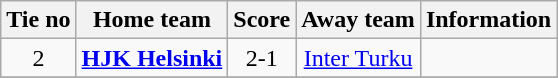<table class="wikitable" style="text-align:center">
<tr>
<th style= width="40px">Tie no</th>
<th style= width="150px">Home team</th>
<th style= width="60px">Score</th>
<th style= width="150px">Away team</th>
<th style= width="30px">Information</th>
</tr>
<tr>
<td>2</td>
<td><strong><a href='#'>HJK Helsinki</a></strong></td>
<td>2-1</td>
<td><a href='#'>Inter Turku</a></td>
<td></td>
</tr>
<tr>
</tr>
</table>
